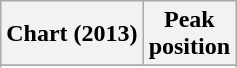<table class="wikitable sortable plainrowheaders" style="text-align:center">
<tr>
<th scope="col">Chart (2013)</th>
<th scope="col">Peak<br>position</th>
</tr>
<tr>
</tr>
<tr>
</tr>
<tr>
</tr>
<tr>
</tr>
<tr>
</tr>
<tr>
</tr>
<tr>
</tr>
<tr>
</tr>
<tr>
</tr>
<tr>
</tr>
<tr>
</tr>
<tr>
</tr>
<tr>
</tr>
<tr>
</tr>
<tr>
</tr>
</table>
